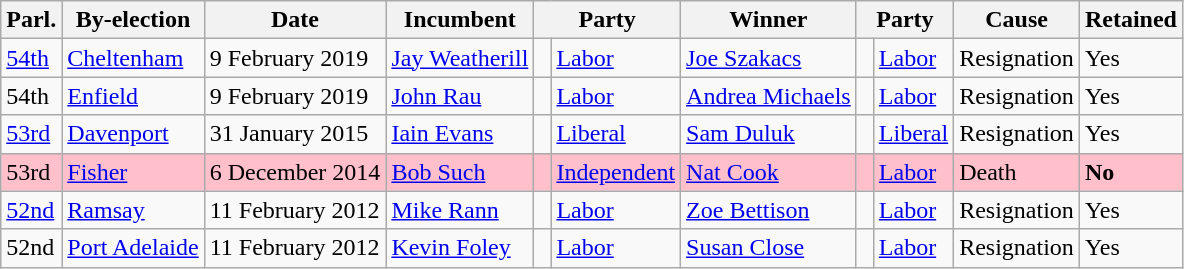<table class="wikitable">
<tr>
<th>Parl.</th>
<th>By-election</th>
<th>Date</th>
<th>Incumbent</th>
<th colspan=2>Party</th>
<th>Winner</th>
<th colspan=2>Party</th>
<th>Cause</th>
<th>Retained</th>
</tr>
<tr>
<td><a href='#'>54th</a></td>
<td><a href='#'>Cheltenham</a></td>
<td>9 February 2019</td>
<td><a href='#'>Jay Weatherill</a></td>
<td> </td>
<td><a href='#'>Labor</a></td>
<td><a href='#'>Joe Szakacs</a></td>
<td> </td>
<td><a href='#'>Labor</a></td>
<td>Resignation</td>
<td>Yes</td>
</tr>
<tr>
<td>54th</td>
<td><a href='#'>Enfield</a></td>
<td>9 February 2019</td>
<td><a href='#'>John Rau</a></td>
<td> </td>
<td><a href='#'>Labor</a></td>
<td><a href='#'>Andrea Michaels</a></td>
<td> </td>
<td><a href='#'>Labor</a></td>
<td>Resignation</td>
<td>Yes</td>
</tr>
<tr>
<td><a href='#'>53rd</a></td>
<td><a href='#'>Davenport</a></td>
<td>31 January 2015</td>
<td><a href='#'>Iain Evans</a></td>
<td> </td>
<td><a href='#'>Liberal</a></td>
<td><a href='#'>Sam Duluk</a></td>
<td> </td>
<td><a href='#'>Liberal</a></td>
<td>Resignation</td>
<td>Yes</td>
</tr>
<tr bgcolor=pink>
<td>53rd</td>
<td><a href='#'>Fisher</a></td>
<td>6 December 2014</td>
<td><a href='#'>Bob Such</a></td>
<td> </td>
<td><a href='#'>Independent</a></td>
<td><a href='#'>Nat Cook</a></td>
<td> </td>
<td><a href='#'>Labor</a></td>
<td>Death</td>
<td><strong>No</strong></td>
</tr>
<tr>
<td><a href='#'>52nd</a></td>
<td><a href='#'>Ramsay</a></td>
<td>11 February 2012</td>
<td><a href='#'>Mike Rann</a></td>
<td> </td>
<td><a href='#'>Labor</a></td>
<td><a href='#'>Zoe Bettison</a></td>
<td> </td>
<td><a href='#'>Labor</a></td>
<td>Resignation</td>
<td>Yes</td>
</tr>
<tr>
<td>52nd</td>
<td><a href='#'>Port Adelaide</a></td>
<td>11 February 2012</td>
<td><a href='#'>Kevin Foley</a></td>
<td> </td>
<td><a href='#'>Labor</a></td>
<td><a href='#'>Susan Close</a></td>
<td> </td>
<td><a href='#'>Labor</a></td>
<td>Resignation</td>
<td>Yes</td>
</tr>
</table>
